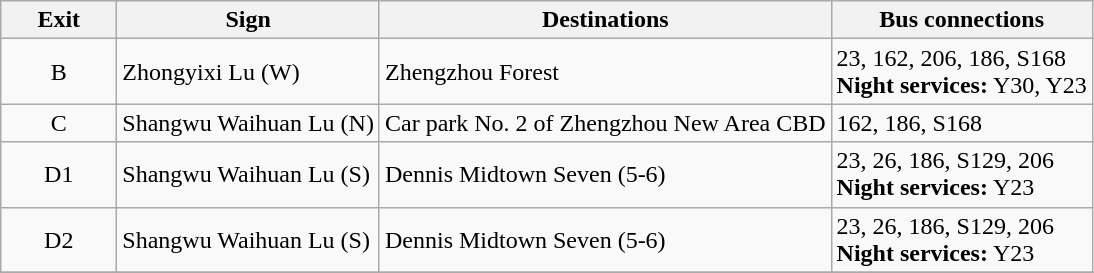<table class=wikitable>
<tr>
<th style="width:70px" colspan=4>Exit</th>
<th>Sign</th>
<th>Destinations</th>
<th>Bus connections</th>
</tr>
<tr>
<td align=center colspan=4>B</td>
<td>Zhongyixi Lu (W)</td>
<td>Zhengzhou Forest</td>
<td>23, 162, 206, 186, S168<br><strong>Night services:</strong> Y30, Y23</td>
</tr>
<tr>
<td align=center colspan=4>C</td>
<td>Shangwu Waihuan Lu (N)</td>
<td>Car park No. 2 of Zhengzhou New Area CBD</td>
<td>162, 186, S168</td>
</tr>
<tr>
<td align=center colspan=4>D1</td>
<td>Shangwu Waihuan Lu (S)</td>
<td>Dennis Midtown Seven (5-6)</td>
<td>23, 26, 186, S129, 206<br><strong>Night services:</strong> Y23</td>
</tr>
<tr>
<td align=center colspan=4>D2</td>
<td>Shangwu Waihuan Lu (S)</td>
<td>Dennis Midtown Seven (5-6)</td>
<td>23, 26, 186, S129, 206<br><strong>Night services:</strong> Y23</td>
</tr>
<tr>
</tr>
</table>
